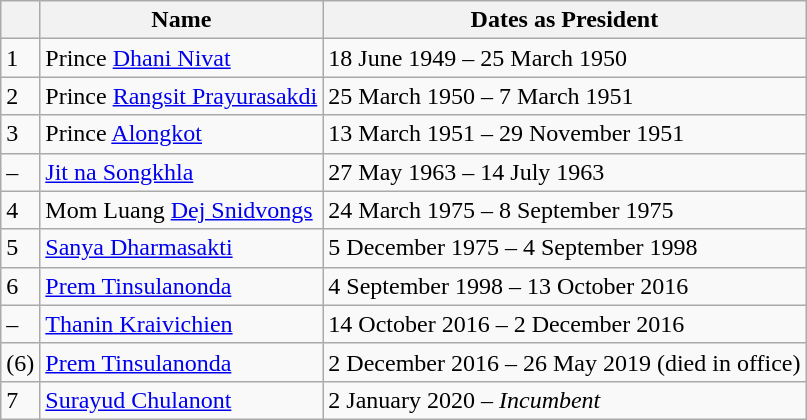<table class=wikitable>
<tr>
<th></th>
<th>Name</th>
<th>Dates as President</th>
</tr>
<tr>
<td>1</td>
<td>Prince <a href='#'>Dhani Nivat</a></td>
<td>18 June 1949 – 25 March 1950</td>
</tr>
<tr>
<td>2</td>
<td>Prince <a href='#'>Rangsit Prayurasakdi</a></td>
<td>25 March 1950 – 7 March 1951</td>
</tr>
<tr>
<td>3</td>
<td>Prince <a href='#'>Alongkot</a></td>
<td>13 March 1951 – 29 November 1951</td>
</tr>
<tr>
<td>–</td>
<td><a href='#'>Jit na Songkhla</a></td>
<td>27 May 1963 – 14 July 1963</td>
</tr>
<tr>
<td>4</td>
<td>Mom Luang <a href='#'>Dej Snidvongs</a></td>
<td>24 March 1975 – 8 September 1975</td>
</tr>
<tr>
<td>5</td>
<td><a href='#'>Sanya Dharmasakti</a></td>
<td>5 December 1975 – 4 September 1998</td>
</tr>
<tr>
<td>6</td>
<td><a href='#'>Prem Tinsulanonda</a></td>
<td>4 September 1998 – 13 October 2016</td>
</tr>
<tr>
<td>–</td>
<td><a href='#'>Thanin Kraivichien</a></td>
<td>14 October 2016 – 2 December 2016</td>
</tr>
<tr>
<td>(6)</td>
<td><a href='#'>Prem Tinsulanonda</a></td>
<td>2 December 2016 – 26 May 2019 (died in office)</td>
</tr>
<tr>
<td>7</td>
<td><a href='#'>Surayud Chulanont</a></td>
<td>2 January 2020 – <em>Incumbent</em></td>
</tr>
</table>
